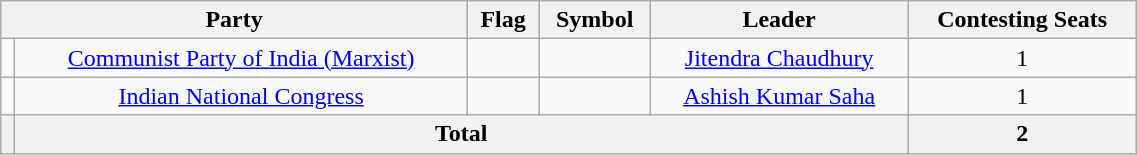<table class="wikitable" width="60%" style="text-align:center">
<tr>
<th colspan="2">Party</th>
<th>Flag</th>
<th>Symbol</th>
<th>Leader</th>
<th>Contesting Seats</th>
</tr>
<tr>
<td></td>
<td><a href='#'>Communist Party of India (Marxist)</a></td>
<td></td>
<td></td>
<td><a href='#'>Jitendra Chaudhury</a></td>
<td>1</td>
</tr>
<tr>
<td></td>
<td><a href='#'>Indian National Congress</a></td>
<td></td>
<td></td>
<td><a href='#'>Ashish Kumar Saha</a></td>
<td>1</td>
</tr>
<tr>
<th></th>
<th colspan="4">Total</th>
<th>2</th>
</tr>
</table>
